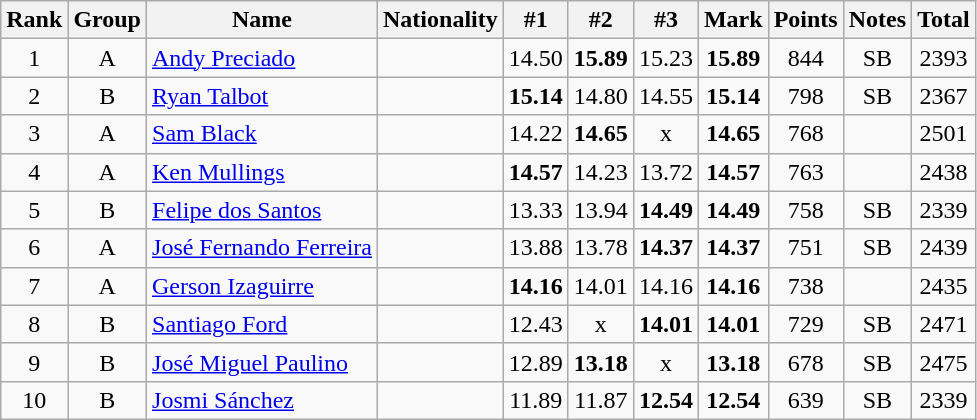<table class="wikitable sortable" style="text-align:center">
<tr>
<th>Rank</th>
<th>Group</th>
<th>Name</th>
<th>Nationality</th>
<th>#1</th>
<th>#2</th>
<th>#3</th>
<th>Mark</th>
<th>Points</th>
<th>Notes</th>
<th>Total</th>
</tr>
<tr>
<td>1</td>
<td>A</td>
<td align=left><a href='#'>Andy Preciado</a></td>
<td align=left></td>
<td>14.50</td>
<td><strong>15.89</strong></td>
<td>15.23</td>
<td><strong>15.89</strong></td>
<td>844</td>
<td>SB</td>
<td>2393</td>
</tr>
<tr>
<td>2</td>
<td>B</td>
<td align=left><a href='#'>Ryan Talbot</a></td>
<td align=left></td>
<td><strong>15.14</strong></td>
<td>14.80</td>
<td>14.55</td>
<td><strong>15.14</strong></td>
<td>798</td>
<td>SB</td>
<td>2367</td>
</tr>
<tr>
<td>3</td>
<td>A</td>
<td align=left><a href='#'>Sam Black</a></td>
<td align=left></td>
<td>14.22</td>
<td><strong>14.65</strong></td>
<td>x</td>
<td><strong>14.65</strong></td>
<td>768</td>
<td></td>
<td>2501</td>
</tr>
<tr>
<td>4</td>
<td>A</td>
<td align=left><a href='#'>Ken Mullings</a></td>
<td align=left></td>
<td><strong>14.57</strong></td>
<td>14.23</td>
<td>13.72</td>
<td><strong>14.57</strong></td>
<td>763</td>
<td></td>
<td>2438</td>
</tr>
<tr>
<td>5</td>
<td>B</td>
<td align=left><a href='#'>Felipe dos Santos</a></td>
<td align=left></td>
<td>13.33</td>
<td>13.94</td>
<td><strong>14.49</strong></td>
<td><strong>14.49</strong></td>
<td>758</td>
<td>SB</td>
<td>2339</td>
</tr>
<tr>
<td>6</td>
<td>A</td>
<td align=left><a href='#'>José Fernando Ferreira</a></td>
<td align=left></td>
<td>13.88</td>
<td>13.78</td>
<td><strong>14.37</strong></td>
<td><strong>14.37</strong></td>
<td>751</td>
<td>SB</td>
<td>2439</td>
</tr>
<tr>
<td>7</td>
<td>A</td>
<td align=left><a href='#'>Gerson Izaguirre</a></td>
<td align=left></td>
<td><strong>14.16</strong></td>
<td>14.01</td>
<td>14.16</td>
<td><strong>14.16</strong></td>
<td>738</td>
<td></td>
<td>2435</td>
</tr>
<tr>
<td>8</td>
<td>B</td>
<td align=left><a href='#'>Santiago Ford</a></td>
<td align=left></td>
<td>12.43</td>
<td>x</td>
<td><strong>14.01</strong></td>
<td><strong>14.01</strong></td>
<td>729</td>
<td>SB</td>
<td>2471</td>
</tr>
<tr>
<td>9</td>
<td>B</td>
<td align=left><a href='#'>José Miguel Paulino</a></td>
<td align=left></td>
<td>12.89</td>
<td><strong>13.18</strong></td>
<td>x</td>
<td><strong>13.18</strong></td>
<td>678</td>
<td>SB</td>
<td>2475</td>
</tr>
<tr>
<td>10</td>
<td>B</td>
<td align=left><a href='#'>Josmi Sánchez</a></td>
<td align=left></td>
<td>11.89</td>
<td>11.87</td>
<td><strong>12.54</strong></td>
<td><strong>12.54</strong></td>
<td>639</td>
<td>SB</td>
<td>2339</td>
</tr>
</table>
